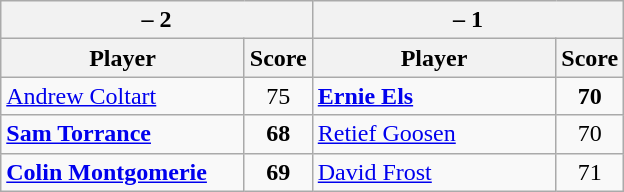<table class=wikitable>
<tr>
<th colspan=2> – 2</th>
<th colspan=2> – 1</th>
</tr>
<tr>
<th width=155>Player</th>
<th>Score</th>
<th width=155>Player</th>
<th>Score</th>
</tr>
<tr>
<td><a href='#'>Andrew Coltart</a></td>
<td align=center>75</td>
<td><strong><a href='#'>Ernie Els</a></strong></td>
<td align=center><strong>70</strong></td>
</tr>
<tr>
<td><strong><a href='#'>Sam Torrance</a></strong></td>
<td align=center><strong>68</strong></td>
<td><a href='#'>Retief Goosen</a></td>
<td align=center>70</td>
</tr>
<tr>
<td><strong><a href='#'>Colin Montgomerie</a></strong></td>
<td align=center><strong>69</strong></td>
<td><a href='#'>David Frost</a></td>
<td align=center>71</td>
</tr>
</table>
